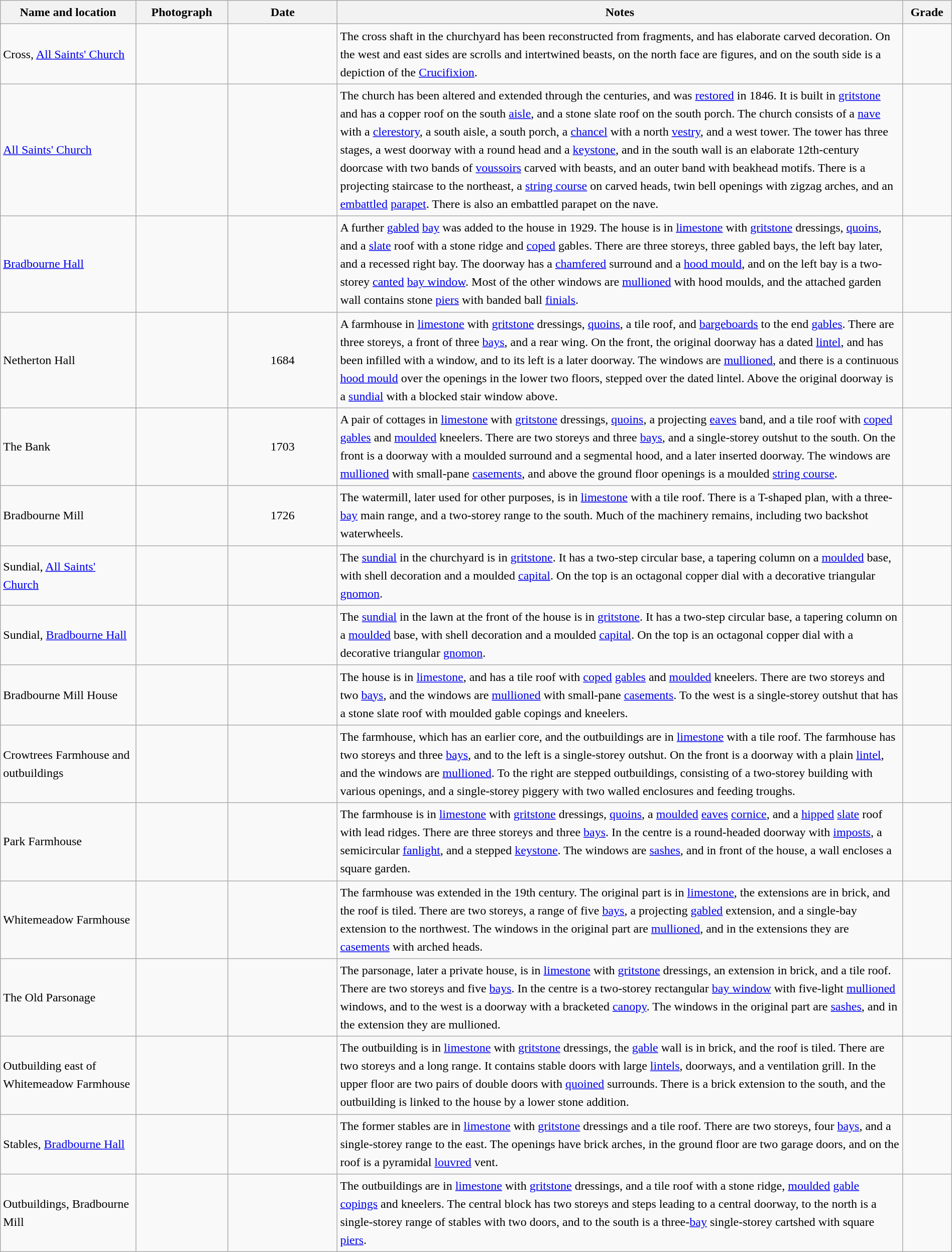<table class="wikitable sortable plainrowheaders" style="width:100%; border:0; text-align:left; line-height:150%;">
<tr>
<th scope="col"  style="width:150px">Name and location</th>
<th scope="col"  style="width:100px" class="unsortable">Photograph</th>
<th scope="col"  style="width:120px">Date</th>
<th scope="col"  style="width:650px" class="unsortable">Notes</th>
<th scope="col"  style="width:50px">Grade</th>
</tr>
<tr>
<td>Cross, <a href='#'>All Saints' Church</a><br><small></small></td>
<td></td>
<td align="center"></td>
<td>The cross shaft in the churchyard has been reconstructed from fragments, and has elaborate carved decoration.  On the west and east sides are scrolls and intertwined beasts, on the north face are figures, and on the south side is a depiction of the <a href='#'>Crucifixion</a>.</td>
<td align="center" ></td>
</tr>
<tr>
<td><a href='#'>All Saints' Church</a><br><small></small></td>
<td></td>
<td align="center"></td>
<td>The church has been altered and extended through the centuries, and was <a href='#'>restored</a> in 1846.  It is built in <a href='#'>gritstone</a> and has a copper roof on the south <a href='#'>aisle</a>, and a stone slate roof on the south porch.  The church consists of a <a href='#'>nave</a> with a <a href='#'>clerestory</a>, a south aisle, a south porch, a <a href='#'>chancel</a> with a north <a href='#'>vestry</a>, and a west tower.  The tower has three stages, a west doorway with a round head and a <a href='#'>keystone</a>, and in the south wall is an elaborate 12th-century doorcase with two bands of <a href='#'>voussoirs</a> carved with beasts, and an outer band with beakhead motifs.  There is a projecting staircase to the northeast, a <a href='#'>string course</a> on carved heads, twin bell openings with zigzag arches, and an <a href='#'>embattled</a> <a href='#'>parapet</a>.  There is also an embattled parapet on the nave.</td>
<td align="center" ></td>
</tr>
<tr>
<td><a href='#'>Bradbourne Hall</a><br><small></small></td>
<td></td>
<td align="center"></td>
<td>A further <a href='#'>gabled</a> <a href='#'>bay</a> was added to the house in 1929.  The house is in <a href='#'>limestone</a> with <a href='#'>gritstone</a> dressings, <a href='#'>quoins</a>, and a <a href='#'>slate</a> roof with a stone ridge and <a href='#'>coped</a> gables.  There are three storeys, three gabled bays, the left bay later, and a recessed right bay.  The doorway has a <a href='#'>chamfered</a> surround and a <a href='#'>hood mould</a>, and on the left bay is a two-storey <a href='#'>canted</a> <a href='#'>bay window</a>.  Most of the other windows are <a href='#'>mullioned</a> with hood moulds, and the attached garden wall contains stone <a href='#'>piers</a> with banded ball <a href='#'>finials</a>.</td>
<td align="center" ></td>
</tr>
<tr>
<td>Netherton Hall<br><small></small></td>
<td></td>
<td align="center">1684</td>
<td>A farmhouse in <a href='#'>limestone</a> with <a href='#'>gritstone</a> dressings, <a href='#'>quoins</a>, a tile roof, and <a href='#'>bargeboards</a> to the end <a href='#'>gables</a>.  There are three storeys, a front of three <a href='#'>bays</a>, and a rear wing.  On the front, the original doorway has a dated <a href='#'>lintel</a>, and has been infilled with a window, and to its left is a later doorway.  The windows are <a href='#'>mullioned</a>, and there is a continuous <a href='#'>hood mould</a> over the openings in the lower two floors, stepped over the dated lintel.  Above the original doorway is a <a href='#'>sundial</a> with a blocked stair window above.</td>
<td align="center" ></td>
</tr>
<tr>
<td>The Bank<br><small></small></td>
<td></td>
<td align="center">1703</td>
<td>A pair of cottages in <a href='#'>limestone</a> with <a href='#'>gritstone</a> dressings, <a href='#'>quoins</a>, a projecting <a href='#'>eaves</a> band, and a tile roof with <a href='#'>coped</a> <a href='#'>gables</a> and <a href='#'>moulded</a> kneelers.  There are two storeys and three <a href='#'>bays</a>, and a single-storey outshut to the south.  On the front is a doorway with a moulded surround and a segmental hood, and a later inserted doorway.  The windows are <a href='#'>mullioned</a> with small-pane <a href='#'>casements</a>, and above the ground floor openings is a moulded <a href='#'>string course</a>.</td>
<td align="center" ></td>
</tr>
<tr>
<td>Bradbourne Mill<br><small></small></td>
<td></td>
<td align="center">1726</td>
<td>The watermill, later used for other purposes, is in <a href='#'>limestone</a> with a tile roof.  There is a T-shaped plan, with a three-<a href='#'>bay</a> main range, and a two-storey range to the south.  Much of the machinery remains, including two backshot waterwheels.</td>
<td align="center" ></td>
</tr>
<tr>
<td>Sundial, <a href='#'>All Saints' Church</a><br><small></small></td>
<td></td>
<td align="center"></td>
<td>The <a href='#'>sundial</a> in the churchyard is in <a href='#'>gritstone</a>.  It has a two-step circular base, a tapering column on a <a href='#'>moulded</a> base, with shell decoration and a moulded <a href='#'>capital</a>.  On the top is an octagonal copper dial with a decorative triangular <a href='#'>gnomon</a>.</td>
<td align="center" ></td>
</tr>
<tr>
<td>Sundial, <a href='#'>Bradbourne Hall</a><br><small></small></td>
<td></td>
<td align="center"></td>
<td>The <a href='#'>sundial</a> in the lawn at the front of the house is in <a href='#'>gritstone</a>.  It has a two-step circular base, a tapering column on a <a href='#'>moulded</a> base, with shell decoration and a moulded <a href='#'>capital</a>.  On the top is an octagonal copper dial with a decorative triangular <a href='#'>gnomon</a>.</td>
<td align="center" ></td>
</tr>
<tr>
<td>Bradbourne Mill House<br><small></small></td>
<td></td>
<td align="center"></td>
<td>The house is in <a href='#'>limestone</a>, and has a tile roof with <a href='#'>coped</a> <a href='#'>gables</a> and <a href='#'>moulded</a> kneelers.  There are two storeys and two <a href='#'>bays</a>, and the windows are <a href='#'>mullioned</a> with small-pane <a href='#'>casements</a>.  To the west is a single-storey outshut that has a stone slate roof with moulded gable copings and kneelers.</td>
<td align="center" ></td>
</tr>
<tr>
<td>Crowtrees Farmhouse and outbuildings<br><small></small></td>
<td></td>
<td align="center"></td>
<td>The farmhouse, which has an earlier core, and the outbuildings are in <a href='#'>limestone</a> with a tile roof.  The farmhouse has two storeys and three <a href='#'>bays</a>, and to the left is a single-storey outshut.  On the front is a doorway with a plain <a href='#'>lintel</a>, and the windows are <a href='#'>mullioned</a>.  To the right are stepped outbuildings, consisting of a two-storey building with various openings, and a single-storey piggery with two walled enclosures and feeding troughs.</td>
<td align="center" ></td>
</tr>
<tr>
<td>Park Farmhouse<br><small></small></td>
<td></td>
<td align="center"></td>
<td>The farmhouse is in <a href='#'>limestone</a> with <a href='#'>gritstone</a> dressings, <a href='#'>quoins</a>, a <a href='#'>moulded</a> <a href='#'>eaves</a> <a href='#'>cornice</a>, and a <a href='#'>hipped</a> <a href='#'>slate</a> roof with lead ridges.  There are three storeys and three <a href='#'>bays</a>.  In the centre is a round-headed doorway with <a href='#'>imposts</a>, a semicircular <a href='#'>fanlight</a>, and a stepped <a href='#'>keystone</a>.  The windows are <a href='#'>sashes</a>, and in front of the house, a wall encloses a square garden.</td>
<td align="center" ></td>
</tr>
<tr>
<td>Whitemeadow Farmhouse<br><small></small></td>
<td></td>
<td align="center"></td>
<td>The farmhouse was extended in the 19th century.  The original part is in <a href='#'>limestone</a>, the extensions are in brick, and the roof is tiled.  There are two storeys, a range of five <a href='#'>bays</a>, a projecting <a href='#'>gabled</a> extension, and a single-bay extension to the northwest.  The windows in the original  part are <a href='#'>mullioned</a>, and in the extensions they are <a href='#'>casements</a> with arched heads.</td>
<td align="center" ></td>
</tr>
<tr>
<td>The Old Parsonage<br><small></small></td>
<td></td>
<td align="center"></td>
<td>The parsonage, later a private house, is in <a href='#'>limestone</a> with <a href='#'>gritstone</a> dressings, an extension in brick, and a tile roof.  There are two storeys and five <a href='#'>bays</a>.  In the centre is a two-storey rectangular <a href='#'>bay window</a> with five-light <a href='#'>mullioned</a> windows, and to the west is a doorway with a bracketed <a href='#'>canopy</a>.  The windows in the original part are <a href='#'>sashes</a>, and in the extension they are mullioned.</td>
<td align="center" ></td>
</tr>
<tr>
<td>Outbuilding east of Whitemeadow Farmhouse<br><small></small></td>
<td></td>
<td align="center"></td>
<td>The outbuilding is in <a href='#'>limestone</a> with <a href='#'>gritstone</a> dressings, the <a href='#'>gable</a> wall is in brick, and the roof is tiled.  There are two storeys and a long range.  It contains stable doors with large <a href='#'>lintels</a>, doorways, and a ventilation grill.  In the upper floor are two pairs of double doors with <a href='#'>quoined</a> surrounds.  There is a brick extension to the south, and the outbuilding is linked to the house by a lower stone addition.</td>
<td align="center" ></td>
</tr>
<tr>
<td>Stables, <a href='#'>Bradbourne Hall</a><br><small></small></td>
<td></td>
<td align="center"></td>
<td>The former stables are in <a href='#'>limestone</a> with <a href='#'>gritstone</a> dressings and a tile roof.  There are two storeys, four <a href='#'>bays</a>, and a single-storey range to the east.  The openings have brick arches, in the ground floor are two garage doors, and on the roof is a pyramidal <a href='#'>louvred</a> vent.</td>
<td align="center" ></td>
</tr>
<tr>
<td>Outbuildings, Bradbourne Mill<br><small></small></td>
<td></td>
<td align="center"></td>
<td>The outbuildings are in <a href='#'>limestone</a> with <a href='#'>gritstone</a> dressings, and a tile roof with a stone ridge, <a href='#'>moulded</a> <a href='#'>gable</a> <a href='#'>copings</a> and kneelers.  The central block has two storeys and steps leading to a central doorway, to the north is a single-storey range of stables with two doors, and to the south is a three-<a href='#'>bay</a> single-storey cartshed with square <a href='#'>piers</a>.</td>
<td align="center" ></td>
</tr>
<tr>
</tr>
</table>
